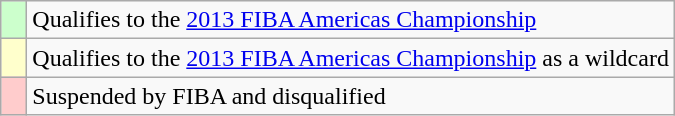<table class="wikitable">
<tr>
<td width=10px bgcolor=#ccffcc></td>
<td>Qualifies to the <a href='#'>2013 FIBA Americas Championship</a></td>
</tr>
<tr>
<td width=10px bgcolor=#ffffcc></td>
<td>Qualifies to the <a href='#'>2013 FIBA Americas Championship</a> as a wildcard</td>
</tr>
<tr>
<td width=10px bgcolor=#ffcccc></td>
<td>Suspended by FIBA and disqualified</td>
</tr>
</table>
